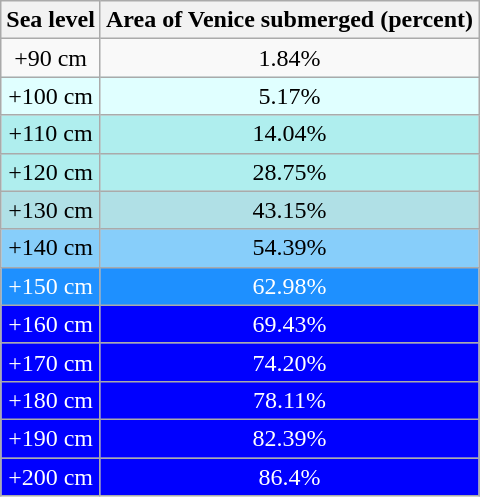<table class="wikitable">
<tr>
<th>Sea level</th>
<th>Area of Venice submerged (percent)</th>
</tr>
<tr align=center>
<td>+90 cm</td>
<td>1.84%</td>
</tr>
<tr style="background-color:lightcyan" align=center>
<td>+100 cm</td>
<td>5.17%</td>
</tr>
<tr style="background-color:paleturquoise" align=center>
<td>+110 cm</td>
<td>14.04%</td>
</tr>
<tr style="background-color:paleturquoise" align=center>
<td>+120 cm</td>
<td>28.75%</td>
</tr>
<tr style="background-color:powderblue;" align=center>
<td>+130 cm</td>
<td>43.15%</td>
</tr>
<tr style="background-color:lightskyblue" align=center>
<td>+140 cm</td>
<td>54.39%</td>
</tr>
<tr style="background-color:dodgerblue; color:white;" align=center>
<td>+150 cm</td>
<td>62.98%</td>
</tr>
<tr style="background-color:blue; color:white;" align=center>
<td>+160 cm</td>
<td>69.43%</td>
</tr>
<tr style="background-color:blue; color:white;" align=center>
<td>+170 cm</td>
<td>74.20%</td>
</tr>
<tr style="background-color:blue; color:white;" align=center>
<td>+180 cm</td>
<td>78.11%</td>
</tr>
<tr style="background-color:blue; color:white;" align=center>
<td>+190 cm</td>
<td>82.39%</td>
</tr>
<tr style="background-color:blue; color:white;" align=center>
<td>+200 cm</td>
<td>86.4%</td>
</tr>
</table>
